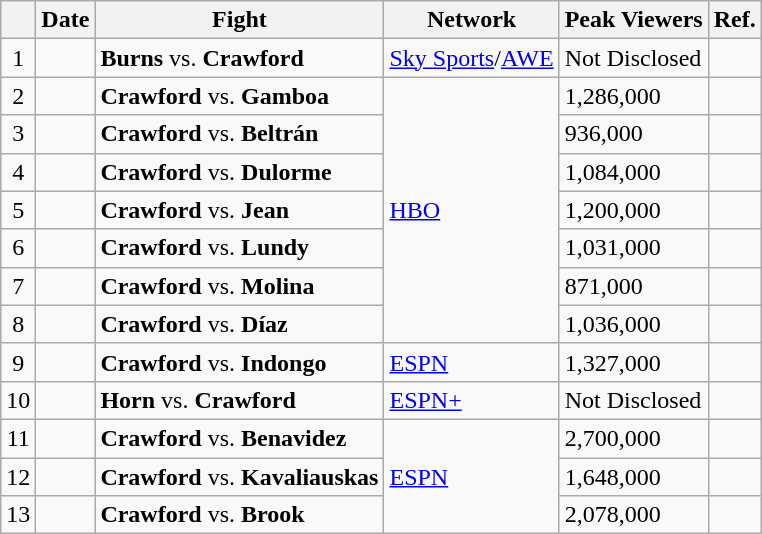<table class="wikitable">
<tr>
<th></th>
<th>Date</th>
<th>Fight</th>
<th>Network</th>
<th>Peak Viewers</th>
<th>Ref.</th>
</tr>
<tr>
<td align=center>1</td>
<td></td>
<td><strong>Burns</strong> vs. <strong>Crawford</strong></td>
<td><a href='#'>Sky Sports</a>/<a href='#'>AWE</a></td>
<td>Not Disclosed</td>
<td></td>
</tr>
<tr>
<td align=center>2</td>
<td></td>
<td><strong>Crawford</strong> vs. <strong>Gamboa</strong></td>
<td rowspan="7"><a href='#'>HBO</a></td>
<td>1,286,000</td>
<td></td>
</tr>
<tr>
<td align=center>3</td>
<td></td>
<td><strong>Crawford</strong> vs. <strong>Beltrán</strong></td>
<td>936,000</td>
<td></td>
</tr>
<tr>
<td align=center>4</td>
<td></td>
<td><strong>Crawford</strong> vs. <strong>Dulorme</strong></td>
<td>1,084,000</td>
<td></td>
</tr>
<tr>
<td align=center>5</td>
<td></td>
<td><strong>Crawford</strong> vs. <strong>Jean</strong></td>
<td>1,200,000</td>
<td></td>
</tr>
<tr>
<td align=center>6</td>
<td></td>
<td><strong>Crawford</strong> vs. <strong>Lundy</strong></td>
<td>1,031,000</td>
<td></td>
</tr>
<tr>
<td align=center>7</td>
<td></td>
<td><strong>Crawford</strong> vs. <strong>Molina</strong></td>
<td>871,000</td>
<td></td>
</tr>
<tr>
<td align=center>8</td>
<td></td>
<td><strong>Crawford</strong> vs. <strong>Díaz</strong></td>
<td>1,036,000</td>
<td></td>
</tr>
<tr>
<td align=center>9</td>
<td></td>
<td><strong>Crawford</strong> vs. <strong>Indongo</strong></td>
<td><a href='#'>ESPN</a></td>
<td>1,327,000</td>
<td></td>
</tr>
<tr>
<td align=center>10</td>
<td></td>
<td><strong>Horn</strong> vs. <strong>Crawford</strong></td>
<td><a href='#'>ESPN+</a></td>
<td>Not Disclosed</td>
<td></td>
</tr>
<tr>
<td align=center>11</td>
<td></td>
<td><strong>Crawford</strong> vs. <strong>Benavidez</strong></td>
<td rowspan="3"><a href='#'>ESPN</a></td>
<td>2,700,000</td>
<td></td>
</tr>
<tr>
<td align=center>12</td>
<td></td>
<td><strong>Crawford</strong> vs. <strong>Kavaliauskas</strong></td>
<td>1,648,000</td>
<td></td>
</tr>
<tr>
<td align=center>13</td>
<td></td>
<td><strong>Crawford</strong> vs. <strong>Brook</strong></td>
<td>2,078,000</td>
<td></td>
</tr>
</table>
